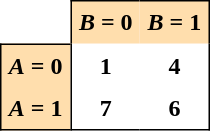<table cellpadding="5" cellspacing="0" align="center">
<tr>
<th></th>
<th style="background:#ffdead;border-left:1px solid black;border-top:1px solid black;"><em>B</em> = 0</th>
<th style="background:#ffdead;border-top:1px solid black;border-right:1px solid black;"><em>B</em> = 1</th>
</tr>
<tr>
<th style="background:#ffdead;border-left:1px solid black;border-top:1px solid black;"><em>A</em> = 0</th>
<th style="border-left:1px solid black;">1</th>
<th style="border-right:1px solid black;">4</th>
</tr>
<tr>
<th style="background:#ffdead;border-bottom:1px solid black;border-left:1px solid black;"><em>A</em> = 1</th>
<th style="border-bottom:1px solid black;border-left:1px solid black;">7</th>
<th style="border-bottom:1px solid black;border-right:1px solid black;">6</th>
</tr>
</table>
